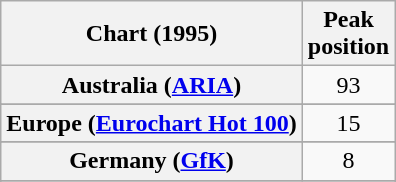<table class="wikitable plainrowheaders" style="text-align:center">
<tr>
<th scope="col">Chart (1995)</th>
<th scope="col">Peak<br>position</th>
</tr>
<tr>
<th scope="row">Australia (<a href='#'>ARIA</a>)</th>
<td>93</td>
</tr>
<tr>
</tr>
<tr>
<th scope="row">Europe (<a href='#'>Eurochart Hot 100</a>)</th>
<td>15</td>
</tr>
<tr>
</tr>
<tr>
<th scope="row">Germany (<a href='#'>GfK</a>)</th>
<td>8</td>
</tr>
<tr>
</tr>
<tr>
</tr>
<tr>
</tr>
<tr>
</tr>
</table>
